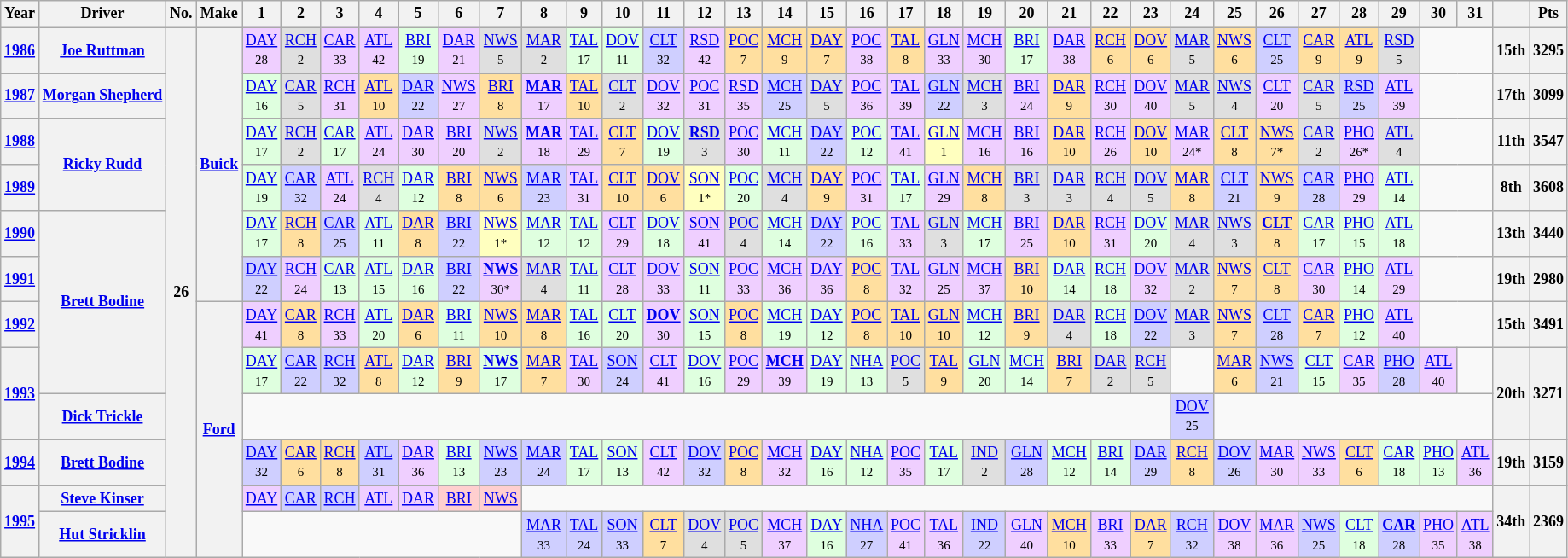<table class="wikitable" style="text-align:center; font-size:75%">
<tr>
<th>Year</th>
<th>Driver</th>
<th>No.</th>
<th>Make</th>
<th>1</th>
<th>2</th>
<th>3</th>
<th>4</th>
<th>5</th>
<th>6</th>
<th>7</th>
<th>8</th>
<th>9</th>
<th>10</th>
<th>11</th>
<th>12</th>
<th>13</th>
<th>14</th>
<th>15</th>
<th>16</th>
<th>17</th>
<th>18</th>
<th>19</th>
<th>20</th>
<th>21</th>
<th>22</th>
<th>23</th>
<th>24</th>
<th>25</th>
<th>26</th>
<th>27</th>
<th>28</th>
<th>29</th>
<th>30</th>
<th>31</th>
<th></th>
<th>Pts</th>
</tr>
<tr>
<th><a href='#'>1986</a></th>
<th><a href='#'>Joe Ruttman</a></th>
<th rowspan=12>26</th>
<th rowspan=6><a href='#'>Buick</a></th>
<td style="background:#EFCFFF;"><a href='#'>DAY</a><br><small>28</small></td>
<td style="background:#DFDFDF;"><a href='#'>RCH</a><br><small>2</small></td>
<td style="background:#EFCFFF;"><a href='#'>CAR</a><br><small>33</small></td>
<td style="background:#EFCFFF;"><a href='#'>ATL</a><br><small>42</small></td>
<td style="background:#DFFFDF;"><a href='#'>BRI</a><br><small>19</small></td>
<td style="background:#EFCFFF;"><a href='#'>DAR</a><br><small>21</small></td>
<td style="background:#DFDFDF;"><a href='#'>NWS</a><br><small>5</small></td>
<td style="background:#DFDFDF;"><a href='#'>MAR</a><br><small>2</small></td>
<td style="background:#DFFFDF;"><a href='#'>TAL</a><br><small>17</small></td>
<td style="background:#DFFFDF;"><a href='#'>DOV</a><br><small>11</small></td>
<td style="background:#CFCFFF;"><a href='#'>CLT</a><br><small>32</small></td>
<td style="background:#EFCFFF;"><a href='#'>RSD</a><br><small>42</small></td>
<td style="background:#FFDF9F;"><a href='#'>POC</a><br><small>7</small></td>
<td style="background:#FFDF9F;"><a href='#'>MCH</a><br><small>9</small></td>
<td style="background:#FFDF9F;"><a href='#'>DAY</a><br><small>7</small></td>
<td style="background:#EFCFFF;"><a href='#'>POC</a><br><small>38</small></td>
<td style="background:#FFDF9F;"><a href='#'>TAL</a><br><small>8</small></td>
<td style="background:#EFCFFF;"><a href='#'>GLN</a><br><small>33</small></td>
<td style="background:#EFCFFF;"><a href='#'>MCH</a><br><small>30</small></td>
<td style="background:#DFFFDF;"><a href='#'>BRI</a><br><small>17</small></td>
<td style="background:#EFCFFF;"><a href='#'>DAR</a><br><small>38</small></td>
<td style="background:#FFDF9F;"><a href='#'>RCH</a><br><small>6</small></td>
<td style="background:#FFDF9F;"><a href='#'>DOV</a><br><small>6</small></td>
<td style="background:#DFDFDF;"><a href='#'>MAR</a><br><small>5</small></td>
<td style="background:#FFDF9F;"><a href='#'>NWS</a><br><small>6</small></td>
<td style="background:#CFCFFF;"><a href='#'>CLT</a><br><small>25</small></td>
<td style="background:#FFDF9F;"><a href='#'>CAR</a><br><small>9</small></td>
<td style="background:#FFDF9F;"><a href='#'>ATL</a><br><small>9</small></td>
<td style="background:#DFDFDF;"><a href='#'>RSD</a><br><small>5</small></td>
<td colspan=2></td>
<th>15th</th>
<th>3295</th>
</tr>
<tr>
<th><a href='#'>1987</a></th>
<th><a href='#'>Morgan Shepherd</a></th>
<td style="background:#DFFFDF;"><a href='#'>DAY</a><br><small>16</small></td>
<td style="background:#DFDFDF;"><a href='#'>CAR</a><br><small>5</small></td>
<td style="background:#EFCFFF;"><a href='#'>RCH</a><br><small>31</small></td>
<td style="background:#FFDF9F;"><a href='#'>ATL</a><br><small>10</small></td>
<td style="background:#CFCFFF;"><a href='#'>DAR</a><br><small>22</small></td>
<td style="background:#EFCFFF;"><a href='#'>NWS</a><br><small>27</small></td>
<td style="background:#FFDF9F;"><a href='#'>BRI</a><br><small>8</small></td>
<td style="background:#EFCFFF;"><strong><a href='#'>MAR</a></strong><br><small>17</small></td>
<td style="background:#FFDF9F;"><a href='#'>TAL</a><br><small>10</small></td>
<td style="background:#DFDFDF;"><a href='#'>CLT</a><br><small>2</small></td>
<td style="background:#EFCFFF;"><a href='#'>DOV</a><br><small>32</small></td>
<td style="background:#EFCFFF;"><a href='#'>POC</a><br><small>31</small></td>
<td style="background:#EFCFFF;"><a href='#'>RSD</a><br><small>35</small></td>
<td style="background:#CFCFFF;"><a href='#'>MCH</a><br><small>25</small></td>
<td style="background:#DFDFDF;"><a href='#'>DAY</a><br><small>5</small></td>
<td style="background:#EFCFFF;"><a href='#'>POC</a><br><small>36</small></td>
<td style="background:#EFCFFF;"><a href='#'>TAL</a><br><small>39</small></td>
<td style="background:#CFCFFF;"><a href='#'>GLN</a><br><small>22</small></td>
<td style="background:#DFDFDF;"><a href='#'>MCH</a><br><small>3</small></td>
<td style="background:#EFCFFF;"><a href='#'>BRI</a><br><small>24</small></td>
<td style="background:#FFDF9F;"><a href='#'>DAR</a><br><small>9</small></td>
<td style="background:#EFCFFF;"><a href='#'>RCH</a><br><small>30</small></td>
<td style="background:#EFCFFF;"><a href='#'>DOV</a><br><small>40</small></td>
<td style="background:#DFDFDF;"><a href='#'>MAR</a><br><small>5</small></td>
<td style="background:#DFDFDF;"><a href='#'>NWS</a><br><small>4</small></td>
<td style="background:#EFCFFF;"><a href='#'>CLT</a><br><small>20</small></td>
<td style="background:#DFDFDF;"><a href='#'>CAR</a><br><small>5</small></td>
<td style="background:#CFCFFF;"><a href='#'>RSD</a><br><small>25</small></td>
<td style="background:#EFCFFF;"><a href='#'>ATL</a><br><small>39</small></td>
<td colspan=2></td>
<th>17th</th>
<th>3099</th>
</tr>
<tr>
<th><a href='#'>1988</a></th>
<th rowspan=2><a href='#'>Ricky Rudd</a></th>
<td style="background:#DFFFDF;"><a href='#'>DAY</a><br><small>17</small></td>
<td style="background:#DFDFDF;"><a href='#'>RCH</a><br><small>2</small></td>
<td style="background:#DFFFDF;"><a href='#'>CAR</a><br><small>17</small></td>
<td style="background:#EFCFFF;"><a href='#'>ATL</a><br><small>24</small></td>
<td style="background:#EFCFFF;"><a href='#'>DAR</a><br><small>30</small></td>
<td style="background:#EFCFFF;"><a href='#'>BRI</a><br><small>20</small></td>
<td style="background:#DFDFDF;"><a href='#'>NWS</a><br><small>2</small></td>
<td style="background:#EFCFFF;"><strong><a href='#'>MAR</a></strong><br><small>18</small></td>
<td style="background:#EFCFFF;"><a href='#'>TAL</a><br><small>29</small></td>
<td style="background:#FFDF9F;"><a href='#'>CLT</a><br><small>7</small></td>
<td style="background:#DFFFDF;"><a href='#'>DOV</a><br><small>19</small></td>
<td style="background:#DFDFDF;"><strong><a href='#'>RSD</a></strong><br><small>3</small></td>
<td style="background:#EFCFFF;"><a href='#'>POC</a><br><small>30</small></td>
<td style="background:#DFFFDF;"><a href='#'>MCH</a><br><small>11</small></td>
<td style="background:#CFCFFF;"><a href='#'>DAY</a><br><small>22</small></td>
<td style="background:#DFFFDF;"><a href='#'>POC</a><br><small>12</small></td>
<td style="background:#EFCFFF;"><a href='#'>TAL</a><br><small>41</small></td>
<td style="background:#FFFFBF;"><a href='#'>GLN</a><br><small>1</small></td>
<td style="background:#EFCFFF;"><a href='#'>MCH</a><br><small>16</small></td>
<td style="background:#EFCFFF;"><a href='#'>BRI</a><br><small>16</small></td>
<td style="background:#FFDF9F;"><a href='#'>DAR</a><br><small>10</small></td>
<td style="background:#EFCFFF;"><a href='#'>RCH</a><br><small>26</small></td>
<td style="background:#FFDF9F;"><a href='#'>DOV</a><br><small>10</small></td>
<td style="background:#EFCFFF;"><a href='#'>MAR</a><br><small>24*</small></td>
<td style="background:#FFDF9F;"><a href='#'>CLT</a><br><small>8</small></td>
<td style="background:#FFDF9F;"><a href='#'>NWS</a><br><small>7*</small></td>
<td style="background:#DFDFDF;"><a href='#'>CAR</a><br><small>2</small></td>
<td style="background:#EFCFFF;"><a href='#'>PHO</a><br><small>26*</small></td>
<td style="background:#DFDFDF;"><a href='#'>ATL</a><br><small>4</small></td>
<td colspan=2></td>
<th>11th</th>
<th>3547</th>
</tr>
<tr>
<th><a href='#'>1989</a></th>
<td style="background:#DFFFDF;"><a href='#'>DAY</a><br><small>19</small></td>
<td style="background:#CFCFFF;"><a href='#'>CAR</a><br><small>32</small></td>
<td style="background:#EFCFFF;"><a href='#'>ATL</a><br><small>24</small></td>
<td style="background:#DFDFDF;"><a href='#'>RCH</a><br><small>4</small></td>
<td style="background:#DFFFDF;"><a href='#'>DAR</a><br><small>12</small></td>
<td style="background:#FFDF9F;"><a href='#'>BRI</a><br><small>8</small></td>
<td style="background:#FFDF9F;"><a href='#'>NWS</a><br><small>6</small></td>
<td style="background:#CFCFFF;"><a href='#'>MAR</a><br><small>23</small></td>
<td style="background:#EFCFFF;"><a href='#'>TAL</a><br><small>31</small></td>
<td style="background:#FFDF9F;"><a href='#'>CLT</a><br><small>10</small></td>
<td style="background:#FFDF9F;"><a href='#'>DOV</a><br><small>6</small></td>
<td style="background:#FFFFBF;"><a href='#'>SON</a><br><small>1*</small></td>
<td style="background:#DFFFDF;"><a href='#'>POC</a><br><small>20</small></td>
<td style="background:#DFDFDF;"><a href='#'>MCH</a><br><small>4</small></td>
<td style="background:#FFDF9F;"><a href='#'>DAY</a><br><small>9</small></td>
<td style="background:#EFCFFF;"><a href='#'>POC</a><br><small>31</small></td>
<td style="background:#DFFFDF;"><a href='#'>TAL</a><br><small>17</small></td>
<td style="background:#EFCFFF;"><a href='#'>GLN</a><br><small>29</small></td>
<td style="background:#FFDF9F;"><a href='#'>MCH</a><br><small>8</small></td>
<td style="background:#DFDFDF;"><a href='#'>BRI</a><br><small>3</small></td>
<td style="background:#DFDFDF;"><a href='#'>DAR</a><br><small>3</small></td>
<td style="background:#DFDFDF;"><a href='#'>RCH</a><br><small>4</small></td>
<td style="background:#DFDFDF;"><a href='#'>DOV</a><br><small>5</small></td>
<td style="background:#FFDF9F;"><a href='#'>MAR</a><br><small>8</small></td>
<td style="background:#CFCFFF;"><a href='#'>CLT</a><br><small>21</small></td>
<td style="background:#FFDF9F;"><a href='#'>NWS</a><br><small>9</small></td>
<td style="background:#CFCFFF;"><a href='#'>CAR</a><br><small>28</small></td>
<td style="background:#EFCFFF;"><a href='#'>PHO</a><br><small>29</small></td>
<td style="background:#DFFFDF;"><a href='#'>ATL</a><br><small>14</small></td>
<td colspan=2></td>
<th>8th</th>
<th>3608</th>
</tr>
<tr>
<th><a href='#'>1990</a></th>
<th rowspan=4><a href='#'>Brett Bodine</a></th>
<td style="background:#DFFFDF;"><a href='#'>DAY</a><br><small>17</small></td>
<td style="background:#FFDF9F;"><a href='#'>RCH</a><br><small>8</small></td>
<td style="background:#CFCFFF;"><a href='#'>CAR</a><br><small>25</small></td>
<td style="background:#DFFFDF;"><a href='#'>ATL</a><br><small>11</small></td>
<td style="background:#FFDF9F;"><a href='#'>DAR</a><br><small>8</small></td>
<td style="background:#CFCFFF;"><a href='#'>BRI</a><br><small>22</small></td>
<td style="background:#FFFFBF;"><a href='#'>NWS</a><br><small>1*</small></td>
<td style="background:#DFFFDF;"><a href='#'>MAR</a><br><small>12</small></td>
<td style="background:#DFFFDF;"><a href='#'>TAL</a><br><small>12</small></td>
<td style="background:#EFCFFF;"><a href='#'>CLT</a><br><small>29</small></td>
<td style="background:#DFFFDF;"><a href='#'>DOV</a><br><small>18</small></td>
<td style="background:#EFCFFF;"><a href='#'>SON</a><br><small>41</small></td>
<td style="background:#DFDFDF;"><a href='#'>POC</a><br><small>4</small></td>
<td style="background:#DFFFDF;"><a href='#'>MCH</a><br><small>14</small></td>
<td style="background:#CFCFFF;"><a href='#'>DAY</a><br><small>22</small></td>
<td style="background:#DFFFDF;"><a href='#'>POC</a><br><small>16</small></td>
<td style="background:#EFCFFF;"><a href='#'>TAL</a><br><small>33</small></td>
<td style="background:#DFDFDF;"><a href='#'>GLN</a><br><small>3</small></td>
<td style="background:#DFFFDF;"><a href='#'>MCH</a><br><small>17</small></td>
<td style="background:#EFCFFF;"><a href='#'>BRI</a><br><small>25</small></td>
<td style="background:#FFDF9F;"><a href='#'>DAR</a><br><small>10</small></td>
<td style="background:#EFCFFF;"><a href='#'>RCH</a><br><small>31</small></td>
<td style="background:#DFFFDF;"><a href='#'>DOV</a><br><small>20</small></td>
<td style="background:#DFDFDF;"><a href='#'>MAR</a><br><small>4</small></td>
<td style="background:#DFDFDF;"><a href='#'>NWS</a><br><small>3</small></td>
<td style="background:#FFDF9F;"><strong><a href='#'>CLT</a></strong><br><small>8</small></td>
<td style="background:#DFFFDF;"><a href='#'>CAR</a><br><small>17</small></td>
<td style="background:#DFFFDF;"><a href='#'>PHO</a><br><small>15</small></td>
<td style="background:#DFFFDF;"><a href='#'>ATL</a><br><small>18</small></td>
<td colspan=2></td>
<th>13th</th>
<th>3440</th>
</tr>
<tr>
<th><a href='#'>1991</a></th>
<td style="background:#CFCFFF;"><a href='#'>DAY</a><br><small>22</small></td>
<td style="background:#EFCFFF;"><a href='#'>RCH</a><br><small>24</small></td>
<td style="background:#DFFFDF;"><a href='#'>CAR</a><br><small>13</small></td>
<td style="background:#DFFFDF;"><a href='#'>ATL</a><br><small>15</small></td>
<td style="background:#DFFFDF;"><a href='#'>DAR</a><br><small>16</small></td>
<td style="background:#CFCFFF;"><a href='#'>BRI</a><br><small>22</small></td>
<td style="background:#EFCFFF;"><strong><a href='#'>NWS</a></strong><br><small>30*</small></td>
<td style="background:#DFDFDF;"><a href='#'>MAR</a><br><small>4</small></td>
<td style="background:#DFFFDF;"><a href='#'>TAL</a><br><small>11</small></td>
<td style="background:#EFCFFF;"><a href='#'>CLT</a><br><small>28</small></td>
<td style="background:#EFCFFF;"><a href='#'>DOV</a><br><small>33</small></td>
<td style="background:#DFFFDF;"><a href='#'>SON</a><br><small>11</small></td>
<td style="background:#EFCFFF;"><a href='#'>POC</a><br><small>33</small></td>
<td style="background:#EFCFFF;"><a href='#'>MCH</a><br><small>36</small></td>
<td style="background:#EFCFFF;"><a href='#'>DAY</a><br><small>36</small></td>
<td style="background:#FFDF9F;"><a href='#'>POC</a><br><small>8</small></td>
<td style="background:#EFCFFF;"><a href='#'>TAL</a><br><small>32</small></td>
<td style="background:#EFCFFF;"><a href='#'>GLN</a><br><small>25</small></td>
<td style="background:#EFCFFF;"><a href='#'>MCH</a><br><small>37</small></td>
<td style="background:#FFDF9F;"><a href='#'>BRI</a><br><small>10</small></td>
<td style="background:#DFFFDF;"><a href='#'>DAR</a><br><small>14</small></td>
<td style="background:#DFFFDF;"><a href='#'>RCH</a><br><small>18</small></td>
<td style="background:#EFCFFF;"><a href='#'>DOV</a><br><small>32</small></td>
<td style="background:#DFDFDF;"><a href='#'>MAR</a><br><small>2</small></td>
<td style="background:#FFDF9F;"><a href='#'>NWS</a><br><small>7</small></td>
<td style="background:#FFDF9F;"><a href='#'>CLT</a><br><small>8</small></td>
<td style="background:#EFCFFF;"><a href='#'>CAR</a><br><small>30</small></td>
<td style="background:#DFFFDF;"><a href='#'>PHO</a><br><small>14</small></td>
<td style="background:#EFCFFF;"><a href='#'>ATL</a><br><small>29</small></td>
<td colspan=2></td>
<th>19th</th>
<th>2980</th>
</tr>
<tr>
<th><a href='#'>1992</a></th>
<th rowspan=6><a href='#'>Ford</a></th>
<td style="background:#EFCFFF;"><a href='#'>DAY</a><br><small>41</small></td>
<td style="background:#FFDF9F;"><a href='#'>CAR</a><br><small>8</small></td>
<td style="background:#EFCFFF;"><a href='#'>RCH</a><br><small>33</small></td>
<td style="background:#DFFFDF;"><a href='#'>ATL</a><br><small>20</small></td>
<td style="background:#FFDF9F;"><a href='#'>DAR</a><br><small>6</small></td>
<td style="background:#DFFFDF;"><a href='#'>BRI</a><br><small>11</small></td>
<td style="background:#FFDF9F;"><a href='#'>NWS</a><br><small>10</small></td>
<td style="background:#FFDF9F;"><a href='#'>MAR</a><br><small>8</small></td>
<td style="background:#DFFFDF;"><a href='#'>TAL</a><br><small>16</small></td>
<td style="background:#DFFFDF;"><a href='#'>CLT</a><br><small>20</small></td>
<td style="background:#EFCFFF;"><strong><a href='#'>DOV</a></strong><br><small>30</small></td>
<td style="background:#DFFFDF;"><a href='#'>SON</a><br><small>15</small></td>
<td style="background:#FFDF9F;"><a href='#'>POC</a><br><small>8</small></td>
<td style="background:#DFFFDF;"><a href='#'>MCH</a><br><small>19</small></td>
<td style="background:#DFFFDF;"><a href='#'>DAY</a><br><small>12</small></td>
<td style="background:#FFDF9F;"><a href='#'>POC</a><br><small>8</small></td>
<td style="background:#FFDF9F;"><a href='#'>TAL</a><br><small>10</small></td>
<td style="background:#FFDF9F;"><a href='#'>GLN</a><br><small>10</small></td>
<td style="background:#DFFFDF;"><a href='#'>MCH</a><br><small>12</small></td>
<td style="background:#FFDF9F;"><a href='#'>BRI</a><br><small>9</small></td>
<td style="background:#DFDFDF;"><a href='#'>DAR</a><br><small>4</small></td>
<td style="background:#DFFFDF;"><a href='#'>RCH</a><br><small>18</small></td>
<td style="background:#CFCFFF;"><a href='#'>DOV</a><br><small>22</small></td>
<td style="background:#DFDFDF;"><a href='#'>MAR</a><br><small>3</small></td>
<td style="background:#FFDF9F;"><a href='#'>NWS</a><br><small>7</small></td>
<td style="background:#CFCFFF;"><a href='#'>CLT</a><br><small>28</small></td>
<td style="background:#FFDF9F;"><a href='#'>CAR</a><br><small>7</small></td>
<td style="background:#DFFFDF;"><a href='#'>PHO</a><br><small>12</small></td>
<td style="background:#EFCFFF;"><a href='#'>ATL</a><br><small>40</small></td>
<td colspan=2></td>
<th>15th</th>
<th>3491</th>
</tr>
<tr>
<th rowspan=2><a href='#'>1993</a></th>
<td style="background:#DFFFDF;"><a href='#'>DAY</a><br><small>17</small></td>
<td style="background:#CFCFFF;"><a href='#'>CAR</a><br><small>22</small></td>
<td style="background:#CFCFFF;"><a href='#'>RCH</a><br><small>32</small></td>
<td style="background:#FFDF9F;"><a href='#'>ATL</a><br><small>8</small></td>
<td style="background:#DFFFDF;"><a href='#'>DAR</a><br><small>12</small></td>
<td style="background:#FFDF9F;"><a href='#'>BRI</a><br><small>9</small></td>
<td style="background:#DFFFDF;"><strong><a href='#'>NWS</a></strong><br><small>17</small></td>
<td style="background:#FFDF9F;"><a href='#'>MAR</a><br><small>7</small></td>
<td style="background:#EFCFFF;"><a href='#'>TAL</a><br><small>30</small></td>
<td style="background:#CFCFFF;"><a href='#'>SON</a><br><small>24</small></td>
<td style="background:#EFCFFF;"><a href='#'>CLT</a><br><small>41</small></td>
<td style="background:#DFFFDF;"><a href='#'>DOV</a><br><small>16</small></td>
<td style="background:#EFCFFF;"><a href='#'>POC</a><br><small>29</small></td>
<td style="background:#EFCFFF;"><strong><a href='#'>MCH</a></strong><br><small>39</small></td>
<td style="background:#DFFFDF;"><a href='#'>DAY</a><br><small>19</small></td>
<td style="background:#DFFFDF;"><a href='#'>NHA</a><br><small>13</small></td>
<td style="background:#DFDFDF;"><a href='#'>POC</a><br><small>5</small></td>
<td style="background:#FFDF9F;"><a href='#'>TAL</a><br><small>9</small></td>
<td style="background:#DFFFDF;"><a href='#'>GLN</a><br><small>20</small></td>
<td style="background:#DFFFDF;"><a href='#'>MCH</a><br><small>14</small></td>
<td style="background:#FFDF9F;"><a href='#'>BRI</a><br><small>7</small></td>
<td style="background:#DFDFDF;"><a href='#'>DAR</a><br><small>2</small></td>
<td style="background:#DFDFDF;"><a href='#'>RCH</a><br><small>5</small></td>
<td></td>
<td style="background:#FFDF9F;"><a href='#'>MAR</a><br><small>6</small></td>
<td style="background:#CFCFFF;"><a href='#'>NWS</a><br><small>21</small></td>
<td style="background:#DFFFDF;"><a href='#'>CLT</a><br><small>15</small></td>
<td style="background:#EFCFFF;"><a href='#'>CAR</a><br><small>35</small></td>
<td style="background:#CFCFFF;"><a href='#'>PHO</a><br><small>28</small></td>
<td style="background:#EFCFFF;"><a href='#'>ATL</a><br><small>40</small></td>
<td></td>
<th rowspan=2>20th</th>
<th rowspan=2>3271</th>
</tr>
<tr>
<th><a href='#'>Dick Trickle</a></th>
<td colspan=23></td>
<td style="background:#CFCFFF;"><a href='#'>DOV</a><br><small>25</small></td>
<td colspan=7></td>
</tr>
<tr>
<th><a href='#'>1994</a></th>
<th><a href='#'>Brett Bodine</a></th>
<td style="background:#CFCFFF;"><a href='#'>DAY</a><br><small>32</small></td>
<td style="background:#FFDF9F;"><a href='#'>CAR</a><br><small>6</small></td>
<td style="background:#FFDF9F;"><a href='#'>RCH</a><br><small>8</small></td>
<td style="background:#CFCFFF;"><a href='#'>ATL</a><br><small>31</small></td>
<td style="background:#EFCFFF;"><a href='#'>DAR</a><br><small>36</small></td>
<td style="background:#DFFFDF;"><a href='#'>BRI</a><br><small>13</small></td>
<td style="background:#CFCFFF;"><a href='#'>NWS</a><br><small>23</small></td>
<td style="background:#CFCFFF;"><a href='#'>MAR</a><br><small>24</small></td>
<td style="background:#DFFFDF;"><a href='#'>TAL</a><br><small>17</small></td>
<td style="background:#DFFFDF;"><a href='#'>SON</a><br><small>13</small></td>
<td style="background:#EFCFFF;"><a href='#'>CLT</a><br><small>42</small></td>
<td style="background:#CFCFFF;"><a href='#'>DOV</a><br><small>32</small></td>
<td style="background:#FFDF9F;"><a href='#'>POC</a><br><small>8</small></td>
<td style="background:#EFCFFF;"><a href='#'>MCH</a><br><small>32</small></td>
<td style="background:#DFFFDF;"><a href='#'>DAY</a><br><small>16</small></td>
<td style="background:#DFFFDF;"><a href='#'>NHA</a><br><small>12</small></td>
<td style="background:#EFCFFF;"><a href='#'>POC</a><br><small>35</small></td>
<td style="background:#DFFFDF;"><a href='#'>TAL</a><br><small>17</small></td>
<td style="background:#DFDFDF;"><a href='#'>IND</a><br><small>2</small></td>
<td style="background:#CFCFFF;"><a href='#'>GLN</a><br><small>28</small></td>
<td style="background:#DFFFDF;"><a href='#'>MCH</a><br><small>12</small></td>
<td style="background:#DFFFDF;"><a href='#'>BRI</a><br><small>14</small></td>
<td style="background:#CFCFFF;"><a href='#'>DAR</a><br><small>29</small></td>
<td style="background:#FFDF9F;"><a href='#'>RCH</a><br><small>8</small></td>
<td style="background:#CFCFFF;"><a href='#'>DOV</a><br><small>26</small></td>
<td style="background:#EFCFFF;"><a href='#'>MAR</a><br><small>30</small></td>
<td style="background:#EFCFFF;"><a href='#'>NWS</a><br><small>33</small></td>
<td style="background:#FFDF9F;"><a href='#'>CLT</a><br><small>6</small></td>
<td style="background:#DFFFDF;"><a href='#'>CAR</a><br><small>18</small></td>
<td style="background:#DFFFDF;"><a href='#'>PHO</a><br><small>13</small></td>
<td style="background:#EFCFFF;"><a href='#'>ATL</a><br><small>36</small></td>
<th>19th</th>
<th>3159</th>
</tr>
<tr>
<th rowspan=2><a href='#'>1995</a></th>
<th><a href='#'>Steve Kinser</a></th>
<td style="background:#EFCFFF;"><a href='#'>DAY</a><br></td>
<td style="background:#CFCFFF;"><a href='#'>CAR</a><br></td>
<td style="background:#CFCFFF;"><a href='#'>RCH</a><br></td>
<td style="background:#EFCFFF;"><a href='#'>ATL</a><br></td>
<td style="background:#EFCFFF;"><a href='#'>DAR</a><br></td>
<td style="background:#FFCFCF;"><a href='#'>BRI</a><br></td>
<td style="background:#FFCFCF;"><a href='#'>NWS</a><br></td>
<td colspan=24></td>
<th rowspan=2>34th</th>
<th rowspan=2>2369</th>
</tr>
<tr>
<th><a href='#'>Hut Stricklin</a></th>
<td colspan=7></td>
<td style="background:#CFCFFF;"><a href='#'>MAR</a><br><small>33</small></td>
<td style="background:#CFCFFF;"><a href='#'>TAL</a><br><small>24</small></td>
<td style="background:#CFCFFF;"><a href='#'>SON</a><br><small>33</small></td>
<td style="background:#FFDF9F;"><a href='#'>CLT</a><br><small>7</small></td>
<td style="background:#DFDFDF;"><a href='#'>DOV</a><br><small>4</small></td>
<td style="background:#DFDFDF;"><a href='#'>POC</a><br><small>5</small></td>
<td style="background:#EFCFFF;"><a href='#'>MCH</a><br><small>37</small></td>
<td style="background:#DFFFDF;"><a href='#'>DAY</a><br><small>16</small></td>
<td style="background:#CFCFFF;"><a href='#'>NHA</a><br><small>27</small></td>
<td style="background:#EFCFFF;"><a href='#'>POC</a><br><small>41</small></td>
<td style="background:#EFCFFF;"><a href='#'>TAL</a><br><small>36</small></td>
<td style="background:#CFCFFF;"><a href='#'>IND</a><br><small>22</small></td>
<td style="background:#EFCFFF;"><a href='#'>GLN</a><br><small>40</small></td>
<td style="background:#FFDF9F;"><a href='#'>MCH</a><br><small>10</small></td>
<td style="background:#EFCFFF;"><a href='#'>BRI</a><br><small>33</small></td>
<td style="background:#FFDF9F;"><a href='#'>DAR</a><br><small>7</small></td>
<td style="background:#CFCFFF;"><a href='#'>RCH</a><br><small>32</small></td>
<td style="background:#EFCFFF;"><a href='#'>DOV</a><br><small>38</small></td>
<td style="background:#EFCFFF;"><a href='#'>MAR</a><br><small>36</small></td>
<td style="background:#CFCFFF;"><a href='#'>NWS</a><br><small>25</small></td>
<td style="background:#DFFFDF;"><a href='#'>CLT</a><br><small>18</small></td>
<td style="background:#CFCFFF;"><strong><a href='#'>CAR</a></strong><br><small>28</small></td>
<td style="background:#EFCFFF;"><a href='#'>PHO</a><br><small>35</small></td>
<td style="background:#EFCFFF;"><a href='#'>ATL</a><br><small>38</small></td>
</tr>
</table>
